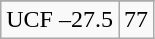<table class="wikitable">
<tr align="center">
</tr>
<tr align="center">
<td>UCF –27.5</td>
<td>77</td>
</tr>
</table>
